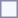<table style="border:1px solid #8888aa; background:#f7f8ff; padding:5px; font-size:95%; margin:0 12px 12px 0;">
</table>
